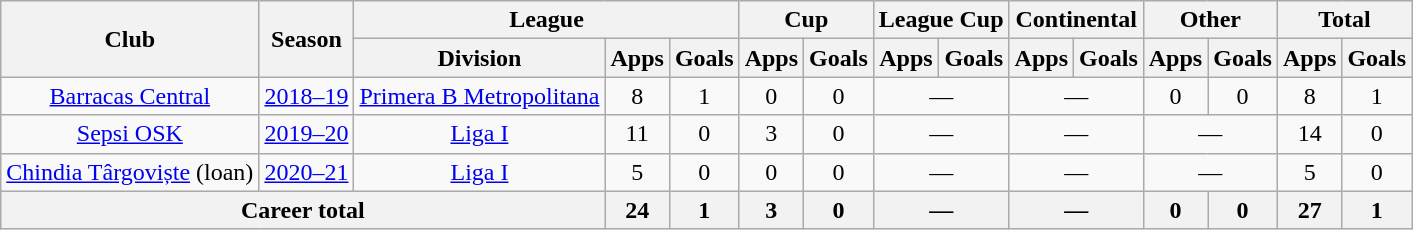<table class="wikitable" style="text-align:center">
<tr>
<th rowspan="2">Club</th>
<th rowspan="2">Season</th>
<th colspan="3">League</th>
<th colspan="2">Cup</th>
<th colspan="2">League Cup</th>
<th colspan="2">Continental</th>
<th colspan="2">Other</th>
<th colspan="2">Total</th>
</tr>
<tr>
<th>Division</th>
<th>Apps</th>
<th>Goals</th>
<th>Apps</th>
<th>Goals</th>
<th>Apps</th>
<th>Goals</th>
<th>Apps</th>
<th>Goals</th>
<th>Apps</th>
<th>Goals</th>
<th>Apps</th>
<th>Goals</th>
</tr>
<tr>
<td rowspan="1"><a href='#'>Barracas Central</a></td>
<td><a href='#'>2018–19</a></td>
<td rowspan="1"><a href='#'>Primera B Metropolitana</a></td>
<td>8</td>
<td>1</td>
<td>0</td>
<td>0</td>
<td colspan="2">—</td>
<td colspan="2">—</td>
<td>0</td>
<td>0</td>
<td>8</td>
<td>1</td>
</tr>
<tr>
<td><a href='#'>Sepsi OSK</a></td>
<td><a href='#'>2019–20</a></td>
<td><a href='#'>Liga I</a></td>
<td>11</td>
<td>0</td>
<td>3</td>
<td>0</td>
<td colspan="2">—</td>
<td colspan="2">—</td>
<td colspan="2">—</td>
<td>14</td>
<td>0</td>
</tr>
<tr>
<td><a href='#'>Chindia Târgoviște</a> (loan)</td>
<td><a href='#'>2020–21</a></td>
<td><a href='#'>Liga I</a></td>
<td>5</td>
<td>0</td>
<td>0</td>
<td>0</td>
<td colspan="2">—</td>
<td colspan="2">—</td>
<td colspan="2">—</td>
<td>5</td>
<td>0</td>
</tr>
<tr>
<th colspan="3">Career total</th>
<th>24</th>
<th>1</th>
<th>3</th>
<th>0</th>
<th colspan="2">—</th>
<th colspan="2">—</th>
<th>0</th>
<th>0</th>
<th>27</th>
<th>1</th>
</tr>
</table>
